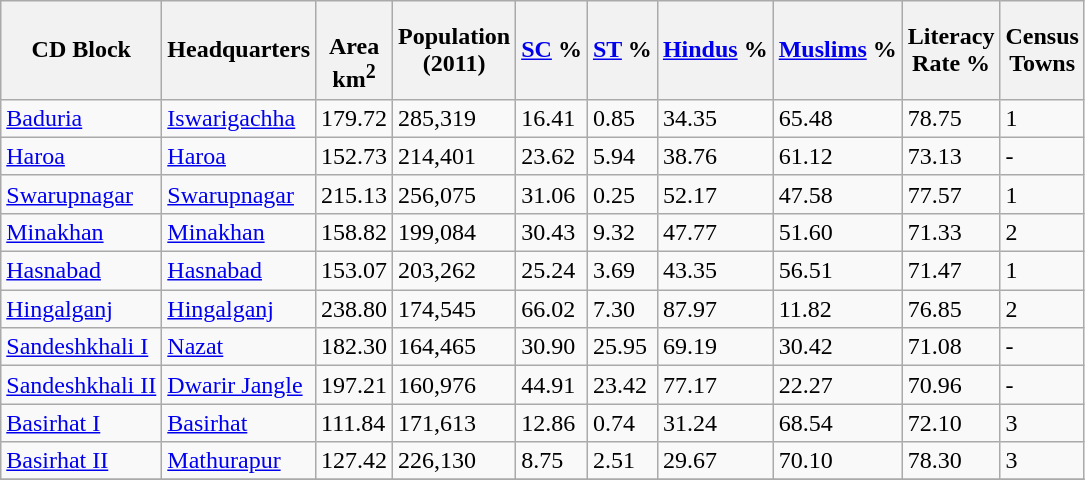<table class="wikitable sortable">
<tr>
<th>CD Block</th>
<th>Headquarters</th>
<th><br>Area<br>km<sup>2</sup></th>
<th>Population<br>(2011)</th>
<th><a href='#'>SC</a> %</th>
<th><a href='#'>ST</a> %</th>
<th><a href='#'>Hindus</a> %</th>
<th><a href='#'>Muslims</a> %</th>
<th>Literacy<br> Rate %</th>
<th>Census<br>Towns</th>
</tr>
<tr>
<td><a href='#'>Baduria</a></td>
<td><a href='#'>Iswarigachha</a></td>
<td>179.72</td>
<td>285,319</td>
<td>16.41</td>
<td>0.85</td>
<td>34.35</td>
<td>65.48</td>
<td>78.75</td>
<td>1</td>
</tr>
<tr>
<td><a href='#'>Haroa</a></td>
<td><a href='#'>Haroa</a></td>
<td>152.73</td>
<td>214,401</td>
<td>23.62</td>
<td>5.94</td>
<td>38.76</td>
<td>61.12</td>
<td>73.13</td>
<td>-</td>
</tr>
<tr>
<td><a href='#'>Swarupnagar</a></td>
<td><a href='#'>Swarupnagar</a></td>
<td>215.13</td>
<td>256,075</td>
<td>31.06</td>
<td>0.25</td>
<td>52.17</td>
<td>47.58</td>
<td>77.57</td>
<td>1</td>
</tr>
<tr>
<td><a href='#'>Minakhan</a></td>
<td><a href='#'>Minakhan</a></td>
<td>158.82</td>
<td>199,084</td>
<td>30.43</td>
<td>9.32</td>
<td>47.77</td>
<td>51.60</td>
<td>71.33</td>
<td>2</td>
</tr>
<tr>
<td><a href='#'>Hasnabad</a></td>
<td><a href='#'>Hasnabad</a></td>
<td>153.07</td>
<td>203,262</td>
<td>25.24</td>
<td>3.69</td>
<td>43.35</td>
<td>56.51</td>
<td>71.47</td>
<td>1</td>
</tr>
<tr>
<td><a href='#'>Hingalganj</a></td>
<td><a href='#'>Hingalganj</a></td>
<td>238.80</td>
<td>174,545</td>
<td>66.02</td>
<td>7.30</td>
<td>87.97</td>
<td>11.82</td>
<td>76.85</td>
<td>2</td>
</tr>
<tr>
<td><a href='#'>Sandeshkhali I</a></td>
<td><a href='#'>Nazat</a></td>
<td>182.30</td>
<td>164,465</td>
<td>30.90</td>
<td>25.95</td>
<td>69.19</td>
<td>30.42</td>
<td>71.08</td>
<td>-</td>
</tr>
<tr>
<td><a href='#'>Sandeshkhali II</a></td>
<td><a href='#'>Dwarir Jangle</a></td>
<td>197.21</td>
<td>160,976</td>
<td>44.91</td>
<td>23.42</td>
<td>77.17</td>
<td>22.27</td>
<td>70.96</td>
<td>-</td>
</tr>
<tr>
<td><a href='#'>Basirhat I</a></td>
<td><a href='#'>Basirhat</a></td>
<td>111.84</td>
<td>171,613</td>
<td>12.86</td>
<td>0.74</td>
<td>31.24</td>
<td>68.54</td>
<td>72.10</td>
<td>3</td>
</tr>
<tr>
<td><a href='#'>Basirhat II</a></td>
<td><a href='#'>Mathurapur</a></td>
<td>127.42</td>
<td>226,130</td>
<td>8.75</td>
<td>2.51</td>
<td>29.67</td>
<td>70.10</td>
<td>78.30</td>
<td>3</td>
</tr>
<tr>
</tr>
</table>
